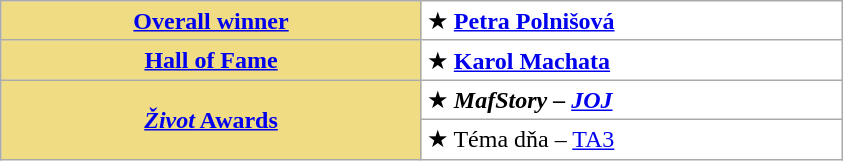<table class=wikitable style="background:white">
<tr>
<th style=background:#F0DC82 width=273><a href='#'>Overall winner</a></th>
<td width=273>★ <strong><a href='#'>Petra Polnišová</a></strong></td>
</tr>
<tr>
<th style=background:#F0DC82 width=273><a href='#'>Hall of Fame</a></th>
<td width=273>★ <strong><a href='#'>Karol Machata</a></strong></td>
</tr>
<tr>
<th rowspan=2 style=background:#F0DC82 width=273><a href='#'><em>Život</em> Awards</a></th>
<td width=273>★ <strong><em>MafStory<em> – <a href='#'>JOJ</a><strong></td>
</tr>
<tr>
<td width=273>★ </em></strong>Téma dňa</em> – <a href='#'>TA3</a></strong> </td>
</tr>
</table>
